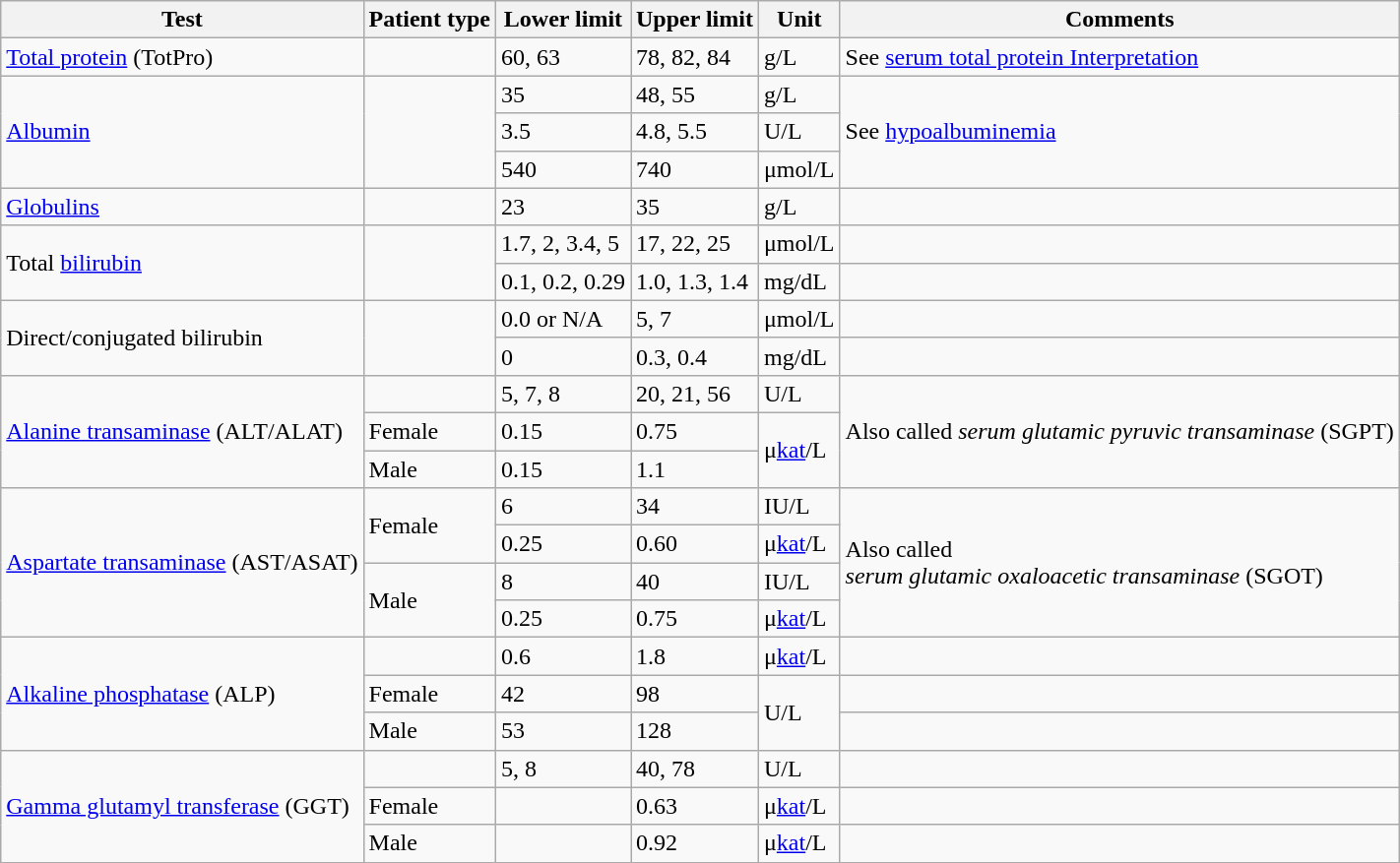<table class="wikitable">
<tr>
<th>Test</th>
<th>Patient type</th>
<th>Lower limit</th>
<th>Upper limit</th>
<th>Unit</th>
<th>Comments</th>
</tr>
<tr>
<td><a href='#'>Total protein</a> (TotPro)</td>
<td></td>
<td>60, 63</td>
<td>78, 82, 84</td>
<td>g/L</td>
<td>See <a href='#'>serum total protein Interpretation</a></td>
</tr>
<tr>
<td rowspan=3><a href='#'>Albumin</a></td>
<td rowspan=3></td>
<td>35</td>
<td>48, 55</td>
<td>g/L</td>
<td rowspan=3>See <a href='#'>hypoalbuminemia</a></td>
</tr>
<tr>
<td>3.5</td>
<td>4.8, 5.5</td>
<td>U/L</td>
</tr>
<tr>
<td>540</td>
<td>740</td>
<td>μmol/L</td>
</tr>
<tr>
<td><a href='#'>Globulins</a></td>
<td></td>
<td>23</td>
<td>35</td>
<td>g/L</td>
<td></td>
</tr>
<tr>
<td rowspan=2> Total <a href='#'>bilirubin</a></td>
<td rowspan=2></td>
<td>1.7, 2, 3.4, 5</td>
<td>17, 22, 25</td>
<td>μmol/L</td>
<td></td>
</tr>
<tr>
<td>0.1, 0.2, 0.29</td>
<td>1.0, 1.3, 1.4</td>
<td>mg/dL</td>
<td></td>
</tr>
<tr>
<td rowspan=2>Direct/conjugated bilirubin</td>
<td rowspan=2></td>
<td>0.0 or N/A</td>
<td>5, 7</td>
<td>μmol/L</td>
<td></td>
</tr>
<tr>
<td>0</td>
<td>0.3, 0.4</td>
<td>mg/dL</td>
<td></td>
</tr>
<tr>
<td rowspan=3><a href='#'>Alanine transaminase</a> (ALT/ALAT)</td>
<td></td>
<td>5, 7, 8</td>
<td>20, 21, 56</td>
<td>U/L</td>
<td rowspan=3>Also called <em>serum glutamic pyruvic transaminase</em> (SGPT)</td>
</tr>
<tr>
<td>Female</td>
<td>0.15</td>
<td>0.75</td>
<td rowspan=2>μ<a href='#'>kat</a>/L</td>
</tr>
<tr>
<td>Male</td>
<td>0.15</td>
<td>1.1</td>
</tr>
<tr>
<td rowspan=4><a href='#'>Aspartate transaminase</a> (AST/ASAT)</td>
<td rowspan=2>Female</td>
<td>6</td>
<td>34</td>
<td>IU/L</td>
<td rowspan=4>Also called <br> <em>serum glutamic oxaloacetic transaminase</em> (SGOT)</td>
</tr>
<tr>
<td>0.25</td>
<td>0.60</td>
<td>μ<a href='#'>kat</a>/L</td>
</tr>
<tr>
<td rowspan=2>Male</td>
<td>8</td>
<td>40</td>
<td>IU/L</td>
</tr>
<tr>
<td>0.25</td>
<td>0.75</td>
<td>μ<a href='#'>kat</a>/L</td>
</tr>
<tr>
<td rowspan=3><a href='#'>Alkaline phosphatase</a> (ALP)</td>
<td></td>
<td>0.6</td>
<td>1.8</td>
<td>μ<a href='#'>kat</a>/L</td>
<td></td>
</tr>
<tr>
<td>Female</td>
<td>42</td>
<td>98</td>
<td rowspan=2>U/L</td>
<td></td>
</tr>
<tr>
<td>Male</td>
<td>53</td>
<td>128</td>
<td></td>
</tr>
<tr>
<td rowspan=3><a href='#'>Gamma glutamyl transferase</a> (GGT)</td>
<td></td>
<td>5, 8</td>
<td>40, 78</td>
<td>U/L</td>
<td></td>
</tr>
<tr>
<td>Female</td>
<td></td>
<td>0.63</td>
<td>μ<a href='#'>kat</a>/L</td>
<td></td>
</tr>
<tr>
<td>Male</td>
<td></td>
<td>0.92</td>
<td>μ<a href='#'>kat</a>/L</td>
<td></td>
</tr>
<tr>
</tr>
</table>
